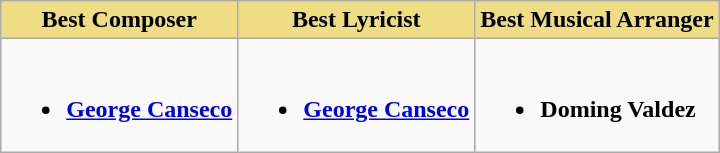<table class="wikitable">
<tr>
<th style="background:#EEDD82;" ! width:50%">Best Composer</th>
<th style="background:#EEDD82;" ! width:50%">Best Lyricist</th>
<th style="background:#EEDD82;" ! width:50%">Best Musical Arranger</th>
</tr>
<tr>
<td valign="top"><br><ul><li><strong><a href='#'>George Canseco</a></strong></li></ul></td>
<td valign="top"><br><ul><li><strong><a href='#'>George Canseco</a></strong></li></ul></td>
<td valign="top"><br><ul><li><strong>Doming Valdez</strong></li></ul></td>
</tr>
</table>
